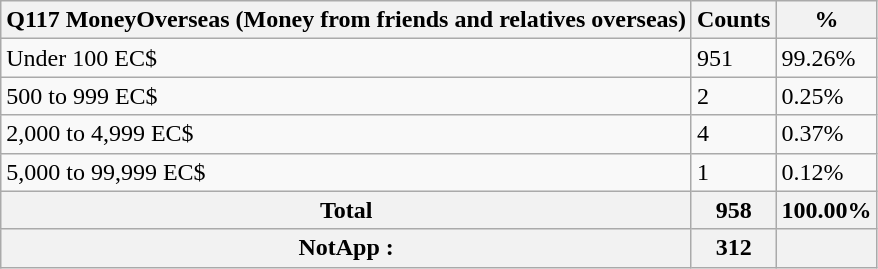<table class="wikitable sortable">
<tr>
<th>Q117 MoneyOverseas (Money from friends and relatives overseas)</th>
<th>Counts</th>
<th>%</th>
</tr>
<tr>
<td>Under 100 EC$</td>
<td>951</td>
<td>99.26%</td>
</tr>
<tr>
<td>500 to 999 EC$</td>
<td>2</td>
<td>0.25%</td>
</tr>
<tr>
<td>2,000 to 4,999 EC$</td>
<td>4</td>
<td>0.37%</td>
</tr>
<tr>
<td>5,000 to 99,999 EC$</td>
<td>1</td>
<td>0.12%</td>
</tr>
<tr>
<th>Total</th>
<th>958</th>
<th>100.00%</th>
</tr>
<tr>
<th>NotApp :</th>
<th>312</th>
<th></th>
</tr>
</table>
